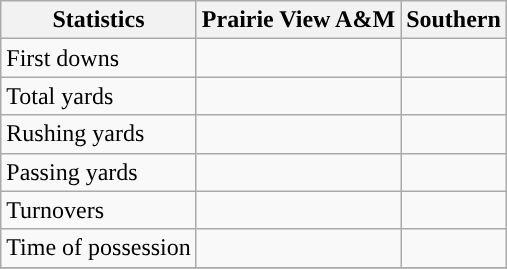<table class="wikitable">
<tr>
<th>Statistics</th>
<th>Prairie View A&M</th>
<th>Southern</th>
</tr>
<tr>
<td>First downs</td>
<td> </td>
<td> </td>
</tr>
<tr>
<td>Total yards</td>
<td> </td>
<td> </td>
</tr>
<tr>
<td>Rushing yards</td>
<td> </td>
<td> </td>
</tr>
<tr>
<td>Passing yards</td>
<td> </td>
<td> </td>
</tr>
<tr>
<td>Turnovers</td>
<td> </td>
<td> </td>
</tr>
<tr>
<td>Time of possession</td>
<td> </td>
<td> </td>
</tr>
<tr>
</tr>
</table>
